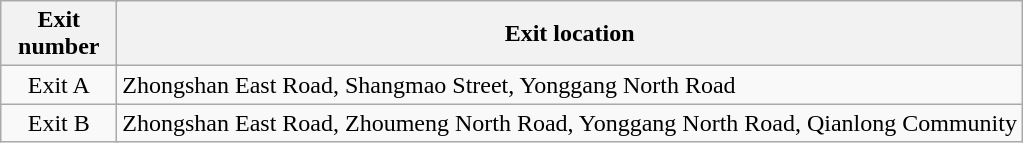<table class="wikitable">
<tr>
<th style="width:70px" colspan="2">Exit number</th>
<th>Exit location</th>
</tr>
<tr>
<td align="center" colspan="2">Exit A </td>
<td>Zhongshan East Road, Shangmao Street, Yonggang North Road</td>
</tr>
<tr>
<td align="center" colspan="2">Exit B</td>
<td>Zhongshan East Road, Zhoumeng North Road, Yonggang North Road, Qianlong Community</td>
</tr>
</table>
